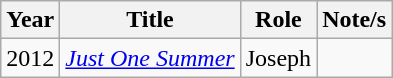<table class="wikitable sortable">
<tr>
<th>Year</th>
<th>Title</th>
<th>Role</th>
<th>Note/s</th>
</tr>
<tr>
<td>2012</td>
<td><em><a href='#'>Just One Summer</a></em></td>
<td>Joseph</td>
<td></td>
</tr>
</table>
